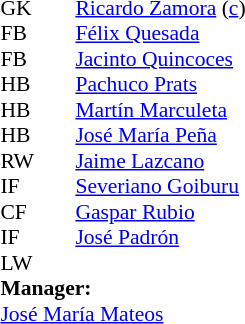<table style="font-size:90%; margin:0.2em auto;" cellspacing="0" cellpadding="0">
<tr>
<th width="25"></th>
<th width="25"></th>
</tr>
<tr>
<td>GK</td>
<td></td>
<td><a href='#'>Ricardo Zamora</a> (<a href='#'>c</a>)</td>
</tr>
<tr>
<td>FB</td>
<td></td>
<td><a href='#'>Félix Quesada</a></td>
</tr>
<tr>
<td>FB</td>
<td></td>
<td><a href='#'>Jacinto Quincoces</a></td>
</tr>
<tr>
<td>HB</td>
<td></td>
<td><a href='#'>Pachuco Prats</a></td>
</tr>
<tr>
<td>HB</td>
<td></td>
<td><a href='#'>Martín Marculeta</a></td>
</tr>
<tr>
<td>HB</td>
<td></td>
<td><a href='#'>José María Peña</a></td>
</tr>
<tr>
<td>RW</td>
<td></td>
<td><a href='#'>Jaime Lazcano</a></td>
</tr>
<tr>
<td>IF</td>
<td></td>
<td><a href='#'>Severiano Goiburu</a></td>
</tr>
<tr>
<td>CF</td>
<td></td>
<td><a href='#'>Gaspar Rubio</a></td>
</tr>
<tr>
<td>IF</td>
<td></td>
<td><a href='#'>José Padrón</a></td>
</tr>
<tr>
<td>LW</td>
<td></td>
<td></td>
</tr>
<tr>
<td colspan=4><strong>Manager:</strong></td>
</tr>
<tr>
<td colspan=4><a href='#'>José María Mateos</a></td>
</tr>
</table>
